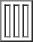<table border="1">
<tr>
<td valign="top"><br></td>
<td valign="top"><br></td>
<td valign="top"><br></td>
</tr>
</table>
